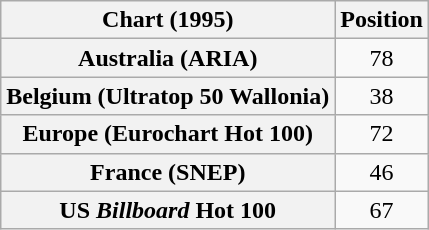<table class="wikitable sortable plainrowheaders" style="text-align:center">
<tr>
<th>Chart (1995)</th>
<th>Position</th>
</tr>
<tr>
<th scope="row">Australia (ARIA)</th>
<td>78</td>
</tr>
<tr>
<th scope="row">Belgium (Ultratop 50 Wallonia)</th>
<td>38</td>
</tr>
<tr>
<th scope="row">Europe (Eurochart Hot 100)</th>
<td>72</td>
</tr>
<tr>
<th scope="row">France (SNEP)</th>
<td>46</td>
</tr>
<tr>
<th scope="row">US <em>Billboard</em> Hot 100</th>
<td>67</td>
</tr>
</table>
